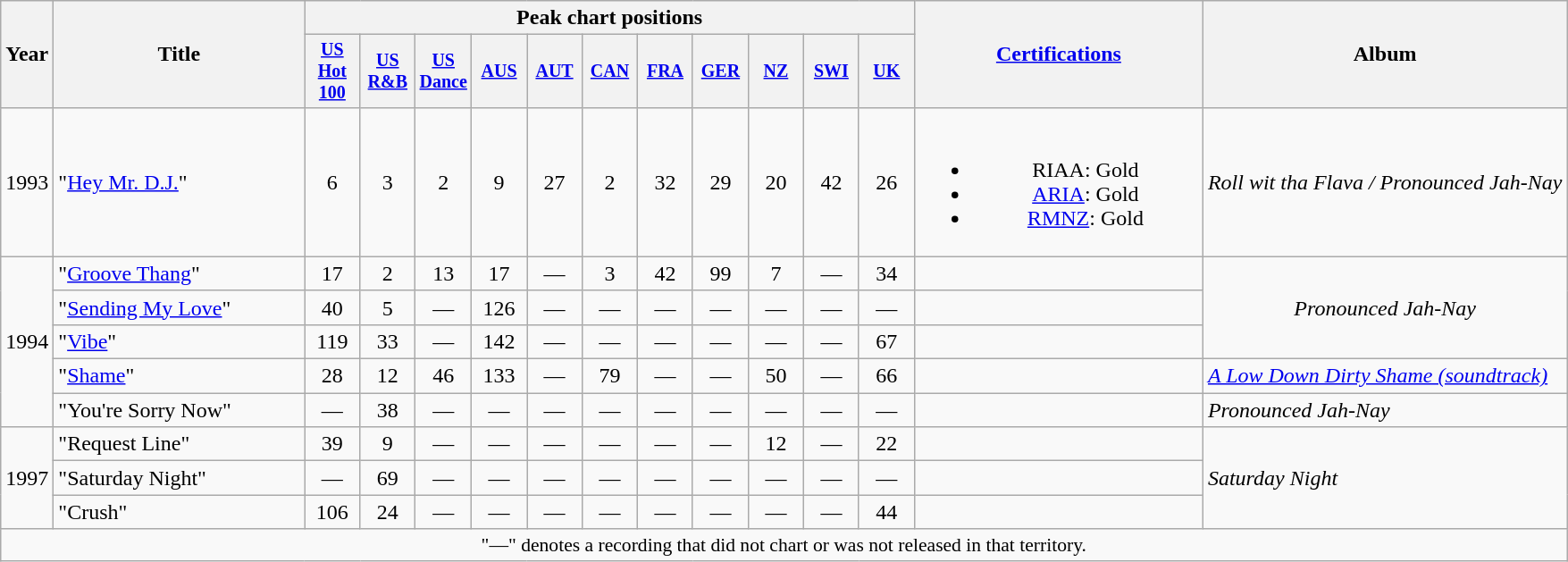<table class="wikitable" style="text-align:center;">
<tr>
<th rowspan="2">Year</th>
<th style="width:180px;" rowspan="2">Title</th>
<th colspan="11">Peak chart positions</th>
<th rowspan="2" scope="col" style="width:13em;"><a href='#'>Certifications</a></th>
<th rowspan="2">Album</th>
</tr>
<tr style="font-size:smaller;">
<th style="width:35px;"><a href='#'>US Hot 100</a><br></th>
<th style="width:35px;"><a href='#'>US<br>R&B</a><br></th>
<th style="width:35px;"><a href='#'>US<br>Dance</a><br></th>
<th style="width:35px;"><a href='#'>AUS</a><br></th>
<th style="width:35px;"><a href='#'>AUT</a><br></th>
<th style="width:35px;"><a href='#'>CAN</a><br></th>
<th style="width:35px;"><a href='#'>FRA</a><br></th>
<th style="width:35px;"><a href='#'>GER</a><br></th>
<th style="width:35px;"><a href='#'>NZ</a><br></th>
<th style="width:35px;"><a href='#'>SWI</a><br></th>
<th style="width:35px;"><a href='#'>UK</a><br></th>
</tr>
<tr>
<td>1993</td>
<td style="text-align:left;">"<a href='#'>Hey Mr. D.J.</a>"</td>
<td>6</td>
<td>3</td>
<td>2</td>
<td>9</td>
<td>27</td>
<td>2</td>
<td>32</td>
<td>29</td>
<td>20</td>
<td>42</td>
<td>26</td>
<td><br><ul><li>RIAA: Gold</li><li><a href='#'>ARIA</a>: Gold</li><li><a href='#'>RMNZ</a>: Gold</li></ul></td>
<td style="text-align:left;"><em>Roll wit tha Flava / Pronounced Jah-Nay</em></td>
</tr>
<tr>
<td rowspan="5">1994</td>
<td style="text-align:left;">"<a href='#'>Groove Thang</a>"</td>
<td>17</td>
<td>2</td>
<td>13</td>
<td>17</td>
<td>—</td>
<td>3</td>
<td>42</td>
<td>99</td>
<td>7</td>
<td>—</td>
<td>34</td>
<td></td>
<td rowspan="3"><em>Pronounced Jah-Nay</em></td>
</tr>
<tr>
<td style="text-align:left;">"<a href='#'>Sending My Love</a>"</td>
<td>40</td>
<td>5</td>
<td>—</td>
<td>126</td>
<td>—</td>
<td>—</td>
<td>—</td>
<td>—</td>
<td>—</td>
<td>—</td>
<td>—</td>
<td></td>
</tr>
<tr>
<td style="text-align:left;">"<a href='#'>Vibe</a>"</td>
<td>119</td>
<td>33</td>
<td>—</td>
<td>142</td>
<td>—</td>
<td>—</td>
<td>—</td>
<td>—</td>
<td>—</td>
<td>—</td>
<td>67</td>
<td></td>
</tr>
<tr>
<td style="text-align:left;">"<a href='#'>Shame</a>"</td>
<td>28</td>
<td>12</td>
<td>46</td>
<td>133</td>
<td>—</td>
<td>79</td>
<td>—</td>
<td>—</td>
<td>50</td>
<td>—</td>
<td>66</td>
<td></td>
<td style="text-align:left;"><em><a href='#'>A Low Down Dirty Shame (soundtrack)</a></em></td>
</tr>
<tr>
<td style="text-align:left;">"You're Sorry Now"</td>
<td>—</td>
<td>38</td>
<td>—</td>
<td>—</td>
<td>—</td>
<td>—</td>
<td>—</td>
<td>—</td>
<td>—</td>
<td>—</td>
<td>—</td>
<td></td>
<td style="text-align:left;"><em>Pronounced Jah-Nay</em></td>
</tr>
<tr>
<td rowspan="3">1997</td>
<td style="text-align:left;">"Request Line"</td>
<td>39</td>
<td>9</td>
<td>—</td>
<td>—</td>
<td>—</td>
<td>—</td>
<td>—</td>
<td>—</td>
<td>12</td>
<td>—</td>
<td>22</td>
<td></td>
<td style="text-align:left;" rowspan="3"><em>Saturday Night</em></td>
</tr>
<tr>
<td style="text-align:left;">"Saturday Night" </td>
<td>—</td>
<td>69</td>
<td>—</td>
<td>—</td>
<td>—</td>
<td>—</td>
<td>—</td>
<td>—</td>
<td>—</td>
<td>—</td>
<td>—</td>
<td></td>
</tr>
<tr>
<td style="text-align:left;">"Crush"</td>
<td>106</td>
<td>24</td>
<td>—</td>
<td>—</td>
<td>—</td>
<td>—</td>
<td>—</td>
<td>—</td>
<td>—</td>
<td>—</td>
<td>44</td>
<td></td>
</tr>
<tr>
<td colspan="15" style="font-size:90%">"—" denotes a recording that did not chart or was not released in that territory.</td>
</tr>
</table>
